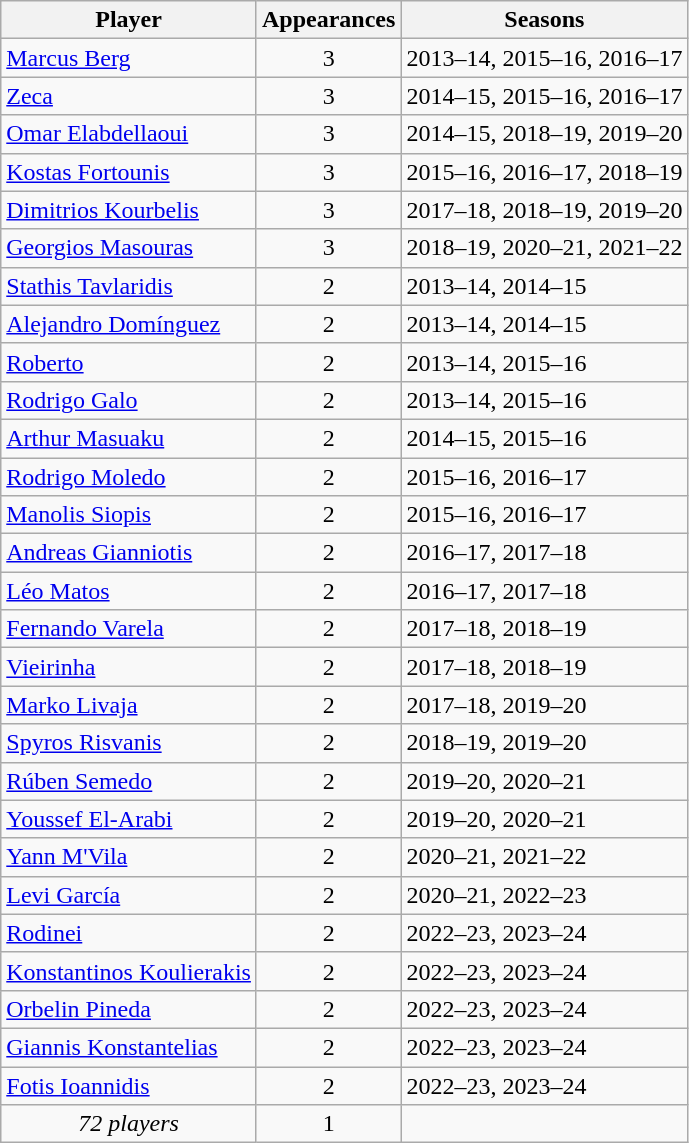<table class="wikitable" style="margin-right: 0;">
<tr text-align:center;">
<th>Player</th>
<th>Appearances</th>
<th>Seasons</th>
</tr>
<tr>
<td> <a href='#'>Marcus Berg</a></td>
<td align="center">3</td>
<td>2013–14, 2015–16, 2016–17</td>
</tr>
<tr>
<td> <a href='#'>Zeca</a></td>
<td align="center">3</td>
<td>2014–15, 2015–16, 2016–17</td>
</tr>
<tr>
<td> <a href='#'>Omar Elabdellaoui</a></td>
<td align="center">3</td>
<td>2014–15, 2018–19, 2019–20</td>
</tr>
<tr>
<td> <a href='#'>Kostas Fortounis</a></td>
<td align="center">3</td>
<td>2015–16, 2016–17, 2018–19</td>
</tr>
<tr>
<td> <a href='#'>Dimitrios Kourbelis</a></td>
<td align="center">3</td>
<td>2017–18, 2018–19, 2019–20</td>
</tr>
<tr>
<td> <a href='#'>Georgios Masouras</a></td>
<td align="center">3</td>
<td>2018–19, 2020–21, 2021–22</td>
</tr>
<tr>
<td> <a href='#'>Stathis Tavlaridis</a></td>
<td align="center">2</td>
<td>2013–14, 2014–15</td>
</tr>
<tr>
<td> <a href='#'>Alejandro Domínguez</a></td>
<td align="center">2</td>
<td>2013–14, 2014–15</td>
</tr>
<tr>
<td> <a href='#'>Roberto</a></td>
<td align="center">2</td>
<td>2013–14, 2015–16</td>
</tr>
<tr>
<td> <a href='#'>Rodrigo Galo</a></td>
<td align="center">2</td>
<td>2013–14, 2015–16</td>
</tr>
<tr>
<td> <a href='#'>Arthur Masuaku</a></td>
<td align="center">2</td>
<td>2014–15, 2015–16</td>
</tr>
<tr>
<td> <a href='#'>Rodrigo Moledo</a></td>
<td align="center">2</td>
<td>2015–16, 2016–17</td>
</tr>
<tr>
<td> <a href='#'>Manolis Siopis</a></td>
<td align="center">2</td>
<td>2015–16, 2016–17</td>
</tr>
<tr>
<td> <a href='#'>Andreas Gianniotis</a></td>
<td align="center">2</td>
<td>2016–17, 2017–18</td>
</tr>
<tr>
<td> <a href='#'>Léo Matos</a></td>
<td align="center">2</td>
<td>2016–17, 2017–18</td>
</tr>
<tr>
<td> <a href='#'>Fernando Varela</a></td>
<td align="center">2</td>
<td>2017–18, 2018–19</td>
</tr>
<tr>
<td> <a href='#'>Vieirinha</a></td>
<td align="center">2</td>
<td>2017–18, 2018–19</td>
</tr>
<tr>
<td> <a href='#'>Marko Livaja</a></td>
<td align="center">2</td>
<td>2017–18, 2019–20</td>
</tr>
<tr>
<td> <a href='#'>Spyros Risvanis</a></td>
<td align="center">2</td>
<td>2018–19, 2019–20</td>
</tr>
<tr>
<td> <a href='#'>Rúben Semedo</a></td>
<td align="center">2</td>
<td>2019–20, 2020–21</td>
</tr>
<tr>
<td> <a href='#'>Youssef El-Arabi</a></td>
<td align="center">2</td>
<td>2019–20, 2020–21</td>
</tr>
<tr>
<td> <a href='#'>Yann M'Vila</a></td>
<td align="center">2</td>
<td>2020–21, 2021–22</td>
</tr>
<tr>
<td> <a href='#'>Levi García</a></td>
<td align="center">2</td>
<td>2020–21, 2022–23</td>
</tr>
<tr>
<td> <a href='#'>Rodinei</a></td>
<td align="center">2</td>
<td>2022–23, 2023–24</td>
</tr>
<tr>
<td> <a href='#'>Konstantinos Koulierakis</a></td>
<td align="center">2</td>
<td>2022–23, 2023–24</td>
</tr>
<tr>
<td> <a href='#'>Orbelin Pineda</a></td>
<td align="center">2</td>
<td>2022–23, 2023–24</td>
</tr>
<tr>
<td> <a href='#'>Giannis Konstantelias</a></td>
<td align="center">2</td>
<td>2022–23, 2023–24</td>
</tr>
<tr>
<td> <a href='#'>Fotis Ioannidis</a></td>
<td align="center">2</td>
<td>2022–23, 2023–24</td>
</tr>
<tr>
<td align="center"><em>72 players</em></td>
<td align="center">1</td>
<td></td>
</tr>
</table>
